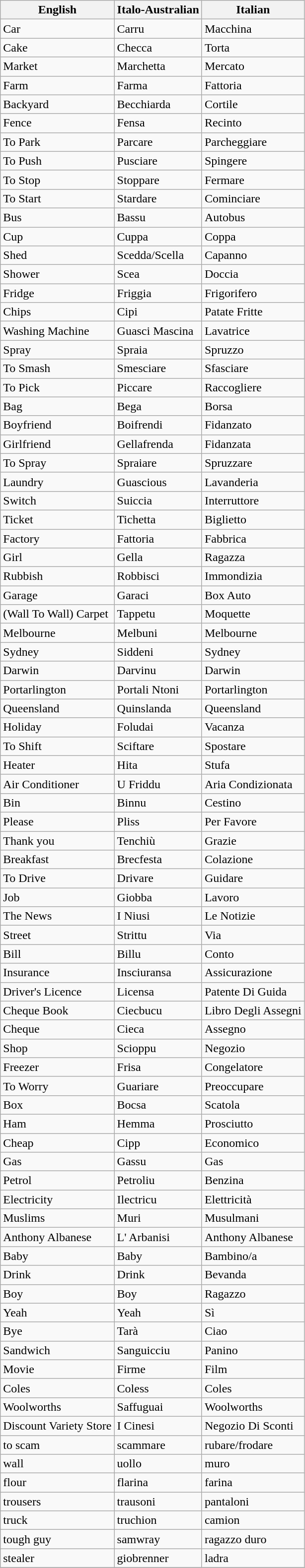<table class="wikitable">
<tr>
<th>English</th>
<th>Italo-Australian</th>
<th>Italian</th>
</tr>
<tr>
<td align=left>Car</td>
<td align=left>Carru</td>
<td align=left>Macchina</td>
</tr>
<tr>
<td align=left>Cake</td>
<td align=left>Checca</td>
<td align=left>Torta</td>
</tr>
<tr>
<td align=left>Market</td>
<td align=left>Marchetta</td>
<td align=left>Mercato</td>
</tr>
<tr>
<td align=left>Farm</td>
<td align=left>Farma</td>
<td align=left>Fattoria</td>
</tr>
<tr>
<td align=left>Backyard</td>
<td align=left>Becchiarda</td>
<td align=left>Cortile</td>
</tr>
<tr>
<td align=left>Fence</td>
<td align=left>Fensa</td>
<td align=left>Recinto</td>
</tr>
<tr>
<td align=left>To Park</td>
<td align=left>Parcare</td>
<td align=left>Parcheggiare</td>
</tr>
<tr>
<td align=left>To Push</td>
<td align=left>Pusciare</td>
<td align=left>Spingere</td>
</tr>
<tr>
<td align=left>To Stop</td>
<td align=left>Stoppare</td>
<td align=left>Fermare</td>
</tr>
<tr>
<td align=left>To Start</td>
<td align=left>Stardare</td>
<td align=left>Cominciare</td>
</tr>
<tr>
<td align=left>Bus</td>
<td align=left>Bassu</td>
<td align=left>Autobus</td>
</tr>
<tr>
<td align=left>Cup</td>
<td align=left>Cuppa</td>
<td align=left>Coppa</td>
</tr>
<tr>
<td align=left>Shed</td>
<td align=left>Scedda/Scella</td>
<td align=left>Capanno</td>
</tr>
<tr>
<td align=left>Shower</td>
<td align=left>Scea</td>
<td align=left>Doccia</td>
</tr>
<tr>
<td align=left>Fridge</td>
<td align=left>Friggia</td>
<td align=left>Frigorifero</td>
</tr>
<tr>
<td align=left>Chips</td>
<td align=left>Cipi</td>
<td align=left>Patate Fritte</td>
</tr>
<tr>
<td align=left>Washing Machine</td>
<td align=left>Guasci Mascina</td>
<td align=left>Lavatrice</td>
</tr>
<tr>
<td align=left>Spray</td>
<td align=left>Spraia</td>
<td align=left>Spruzzo</td>
</tr>
<tr>
<td align=left>To Smash</td>
<td align=left>Smesciare</td>
<td align=left>Sfasciare</td>
</tr>
<tr>
<td align=left>To Pick</td>
<td align=left>Piccare</td>
<td align=left>Raccogliere</td>
</tr>
<tr>
<td align=left>Bag</td>
<td align=left>Bega</td>
<td align=left>Borsa</td>
</tr>
<tr>
<td align=left>Boyfriend</td>
<td align=left>Boifrendi</td>
<td align=left>Fidanzato</td>
</tr>
<tr>
<td align=left>Girlfriend</td>
<td align=left>Gellafrenda</td>
<td align=left>Fidanzata</td>
</tr>
<tr>
<td align=left>To Spray</td>
<td align=left>Spraiare</td>
<td align=left>Spruzzare</td>
</tr>
<tr>
<td align=left>Laundry</td>
<td align=left>Guascious</td>
<td align=left>Lavanderia</td>
</tr>
<tr>
<td align=left>Switch</td>
<td align=left>Suiccia</td>
<td align=left>Interruttore</td>
</tr>
<tr>
<td align=left>Ticket</td>
<td align=left>Tichetta</td>
<td align=left>Biglietto</td>
</tr>
<tr>
<td align=left>Factory</td>
<td align=left>Fattoria</td>
<td align=left>Fabbrica</td>
</tr>
<tr>
<td align=left>Girl</td>
<td align=left>Gella</td>
<td align=left>Ragazza</td>
</tr>
<tr>
<td align=left>Rubbish</td>
<td align=left>Robbisci</td>
<td align=left>Immondizia</td>
</tr>
<tr>
<td align=left>Garage</td>
<td align=left>Garaci</td>
<td align=left>Box Auto</td>
</tr>
<tr>
<td align=left>(Wall To Wall) Carpet</td>
<td align=left>Tappetu</td>
<td align=left>Moquette</td>
</tr>
<tr>
<td align=left>Melbourne</td>
<td align=left>Melbuni</td>
<td align=left>Melbourne</td>
</tr>
<tr>
<td align=left>Sydney</td>
<td align=left>Siddeni</td>
<td align=left>Sydney</td>
</tr>
<tr>
<td align=left>Darwin</td>
<td align=left>Darvinu</td>
<td align=left>Darwin</td>
</tr>
<tr>
<td align=left>Portarlington</td>
<td align=left>Portali Ntoni</td>
<td align=left>Portarlington</td>
</tr>
<tr>
<td align=left>Queensland</td>
<td align=left>Quinslanda</td>
<td align=left>Queensland</td>
</tr>
<tr>
<td align=left>Holiday</td>
<td align=left>Foludai</td>
<td align=left>Vacanza</td>
</tr>
<tr>
<td align=left>To Shift</td>
<td align=left>Sciftare</td>
<td align=left>Spostare</td>
</tr>
<tr>
<td align=left>Heater</td>
<td align=left>Hita</td>
<td align=left>Stufa</td>
</tr>
<tr>
<td align=left>Air Conditioner</td>
<td align=left>U Friddu</td>
<td align=left>Aria Condizionata</td>
</tr>
<tr>
<td align=left>Bin</td>
<td align=left>Binnu</td>
<td align=left>Cestino</td>
</tr>
<tr>
<td align=left>Please</td>
<td align=left>Pliss</td>
<td align=left>Per Favore</td>
</tr>
<tr>
<td align=left>Thank you</td>
<td align=left>Tenchiù</td>
<td align=left>Grazie</td>
</tr>
<tr>
<td align=left>Breakfast</td>
<td align=left>Brecfesta</td>
<td align=left>Colazione</td>
</tr>
<tr>
<td align=left>To Drive</td>
<td align=left>Drivare</td>
<td align=left>Guidare</td>
</tr>
<tr>
<td align=left>Job</td>
<td align=left>Giobba</td>
<td align=left>Lavoro</td>
</tr>
<tr>
<td align=left>The News</td>
<td align=left>I Niusi</td>
<td align=left>Le Notizie</td>
</tr>
<tr>
<td align=left>Street</td>
<td align=left>Strittu</td>
<td align=left>Via</td>
</tr>
<tr>
<td align=left>Bill</td>
<td align=left>Billu</td>
<td align=left>Conto</td>
</tr>
<tr>
<td align=left>Insurance</td>
<td align=left>Insciuransa</td>
<td align=left>Assicurazione</td>
</tr>
<tr>
<td align=left>Driver's Licence</td>
<td align=left>Licensa</td>
<td align=left>Patente Di Guida</td>
</tr>
<tr>
<td align=left>Cheque Book</td>
<td align=left>Ciecbucu</td>
<td align=left>Libro Degli Assegni</td>
</tr>
<tr>
<td align=left>Cheque</td>
<td align=left>Cieca</td>
<td align=left>Assegno</td>
</tr>
<tr>
<td align=left>Shop</td>
<td align=left>Scioppu</td>
<td align=left>Negozio</td>
</tr>
<tr>
<td align=left>Freezer</td>
<td align=left>Frisa</td>
<td align=left>Congelatore</td>
</tr>
<tr>
<td align=left>To Worry</td>
<td align=left>Guariare</td>
<td align=left>Preoccupare</td>
</tr>
<tr>
<td align=left>Box</td>
<td align=left>Bocsa</td>
<td align=left>Scatola</td>
</tr>
<tr>
<td align=left>Ham</td>
<td align=left>Hemma</td>
<td align=left>Prosciutto</td>
</tr>
<tr>
<td align=left>Cheap</td>
<td align=left>Cipp</td>
<td align=left>Economico</td>
</tr>
<tr>
<td align=left>Gas</td>
<td align=left>Gassu</td>
<td align=left>Gas</td>
</tr>
<tr>
<td align=left>Petrol</td>
<td align=left>Petroliu</td>
<td align=left>Benzina</td>
</tr>
<tr>
<td align=left>Electricity</td>
<td align=left>Ilectricu</td>
<td align=left>Elettricità</td>
</tr>
<tr>
<td align=left>Muslims</td>
<td align=left>Muri</td>
<td align=left>Musulmani</td>
</tr>
<tr>
<td align=left>Anthony Albanese</td>
<td align=left>L' Arbanisi</td>
<td align=left>Anthony Albanese</td>
</tr>
<tr>
<td align=left>Baby</td>
<td align=left>Baby</td>
<td align=left>Bambino/a</td>
</tr>
<tr>
<td align=left>Drink</td>
<td align=left>Drink</td>
<td align=left>Bevanda</td>
</tr>
<tr>
<td align=left>Boy</td>
<td align=left>Boy</td>
<td align=left>Ragazzo</td>
</tr>
<tr>
<td align=left>Yeah</td>
<td align=left>Yeah</td>
<td align=left>Sì</td>
</tr>
<tr>
<td align=left>Bye</td>
<td align=left>Tarà</td>
<td align=left>Ciao</td>
</tr>
<tr>
<td align=left>Sandwich</td>
<td align=left>Sanguicciu</td>
<td align=left>Panino</td>
</tr>
<tr>
<td align=left>Movie</td>
<td align=left>Firme</td>
<td align=left>Film</td>
</tr>
<tr>
<td align=left>Coles</td>
<td align=left>Coless</td>
<td align=left>Coles</td>
</tr>
<tr>
<td align=left>Woolworths</td>
<td align=left>Saffuguai</td>
<td align=left>Woolworths</td>
</tr>
<tr>
<td align=left>Discount Variety Store</td>
<td align=left>I Cinesi</td>
<td align=left>Negozio Di Sconti</td>
</tr>
<tr>
<td align=left>to scam</td>
<td align=left>scammare</td>
<td align=left>rubare/frodare</td>
</tr>
<tr>
<td align=left>wall</td>
<td align=left>uollo</td>
<td align=left>muro</td>
</tr>
<tr>
<td align=left>flour</td>
<td align=left>flarina</td>
<td align=left>farina</td>
</tr>
<tr>
<td align=left>trousers</td>
<td align=left>trausoni</td>
<td align=left>pantaloni</td>
</tr>
<tr>
<td align=left>truck</td>
<td align=left>truchion</td>
<td align=left>camion</td>
</tr>
<tr>
<td align=left>tough guy</td>
<td align=left>samwray</td>
<td align=left>ragazzo duro</td>
</tr>
<tr>
<td align=left>stealer</td>
<td align=left>giobrenner</td>
<td align=left>ladra</td>
</tr>
<tr>
</tr>
</table>
